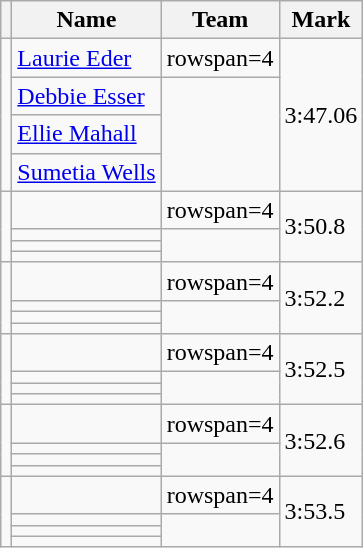<table class=wikitable>
<tr>
<th></th>
<th>Name</th>
<th>Team</th>
<th>Mark</th>
</tr>
<tr>
<td rowspan=4></td>
<td><a href='#'>Laurie Eder</a></td>
<td>rowspan=4 </td>
<td rowspan=4>3:47.06 </td>
</tr>
<tr>
<td><a href='#'>Debbie Esser</a></td>
</tr>
<tr>
<td><a href='#'>Ellie Mahall</a></td>
</tr>
<tr>
<td><a href='#'>Sumetia Wells</a></td>
</tr>
<tr>
<td rowspan=4></td>
<td></td>
<td>rowspan=4 </td>
<td rowspan=4>3:50.8</td>
</tr>
<tr>
<td></td>
</tr>
<tr>
<td></td>
</tr>
<tr>
<td></td>
</tr>
<tr>
<td rowspan=4></td>
<td></td>
<td>rowspan=4 </td>
<td rowspan=4>3:52.2</td>
</tr>
<tr>
<td></td>
</tr>
<tr>
<td></td>
</tr>
<tr>
<td></td>
</tr>
<tr>
<td rowspan=4></td>
<td></td>
<td>rowspan=4 </td>
<td rowspan=4>3:52.5</td>
</tr>
<tr>
<td></td>
</tr>
<tr>
<td></td>
</tr>
<tr>
<td></td>
</tr>
<tr>
<td rowspan=4></td>
<td></td>
<td>rowspan=4 </td>
<td rowspan=4>3:52.6</td>
</tr>
<tr>
<td></td>
</tr>
<tr>
<td></td>
</tr>
<tr>
<td></td>
</tr>
<tr>
<td rowspan=4></td>
<td></td>
<td>rowspan=4 </td>
<td rowspan=4>3:53.5</td>
</tr>
<tr>
<td></td>
</tr>
<tr>
<td></td>
</tr>
<tr>
<td></td>
</tr>
</table>
